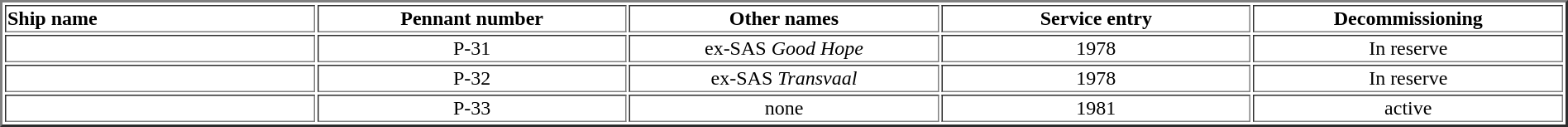<table width="100%" border="2">
<tr>
<th width="16%" align="left">Ship name</th>
<th width="16%" align="center">Pennant number</th>
<th width="16%" align="center">Other names</th>
<th width="16%" align="center">Service entry</th>
<th width="16%" align="center">Decommissioning</th>
</tr>
<tr>
<td align="center"></td>
<td align="center">P-31</td>
<td align="center">ex-SAS <em>Good Hope</em></td>
<td align="center">1978</td>
<td align="center">In reserve</td>
</tr>
<tr>
<td align="center"></td>
<td align="center">P-32</td>
<td align="center">ex-SAS <em>Transvaal</em></td>
<td align="center">1978</td>
<td align="center">In reserve</td>
</tr>
<tr>
<td align="center"></td>
<td align="center">P-33</td>
<td align="center">none</td>
<td align="center">1981</td>
<td align="center">active</td>
</tr>
</table>
